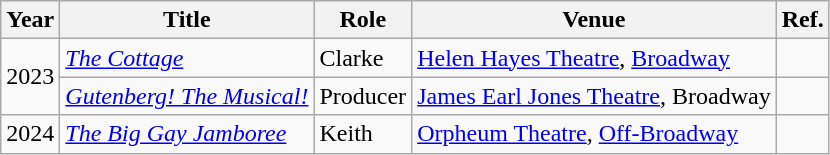<table class="wikitable unsortable">
<tr>
<th>Year</th>
<th>Title</th>
<th>Role</th>
<th>Venue</th>
<th class=unsortable>Ref.</th>
</tr>
<tr>
<td rowspan="2">2023</td>
<td><em><a href='#'>The Cottage</a></em></td>
<td>Clarke</td>
<td><a href='#'>Helen Hayes Theatre</a>, <a href='#'>Broadway</a></td>
<td></td>
</tr>
<tr>
<td><em><a href='#'>Gutenberg! The Musical!</a></em></td>
<td>Producer</td>
<td><a href='#'>James Earl Jones Theatre</a>, Broadway</td>
<td></td>
</tr>
<tr>
<td>2024</td>
<td><em><a href='#'>The Big Gay Jamboree</a></em></td>
<td>Keith</td>
<td><a href='#'>Orpheum Theatre</a>, <a href='#'>Off-Broadway</a></td>
<td></td>
</tr>
</table>
